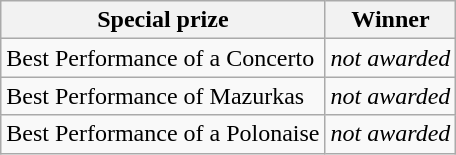<table class="wikitable">
<tr>
<th>Special prize</th>
<th>Winner</th>
</tr>
<tr>
<td>Best Performance of a Concerto</td>
<td align="center"><em>not awarded</em></td>
</tr>
<tr>
<td>Best Performance of Mazurkas</td>
<td align="center"><em>not awarded</em></td>
</tr>
<tr>
<td>Best Performance of a Polonaise</td>
<td align="center"><em>not awarded</em></td>
</tr>
</table>
